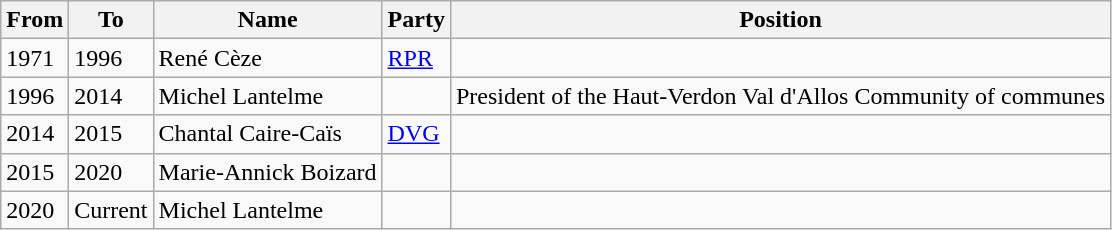<table class="wikitable">
<tr>
<th>From</th>
<th>To</th>
<th>Name</th>
<th>Party</th>
<th>Position</th>
</tr>
<tr>
<td>1971</td>
<td>1996</td>
<td>René Cèze</td>
<td><a href='#'>RPR</a></td>
<td></td>
</tr>
<tr>
<td>1996</td>
<td>2014</td>
<td>Michel Lantelme</td>
<td></td>
<td>President of the Haut-Verdon Val d'Allos Community of communes</td>
</tr>
<tr>
<td>2014</td>
<td>2015</td>
<td>Chantal Caire-Caïs</td>
<td><a href='#'>DVG</a></td>
<td></td>
</tr>
<tr>
<td>2015</td>
<td>2020</td>
<td>Marie-Annick Boizard</td>
<td></td>
<td></td>
</tr>
<tr>
<td>2020</td>
<td>Current</td>
<td>Michel Lantelme</td>
<td></td>
<td></td>
</tr>
</table>
